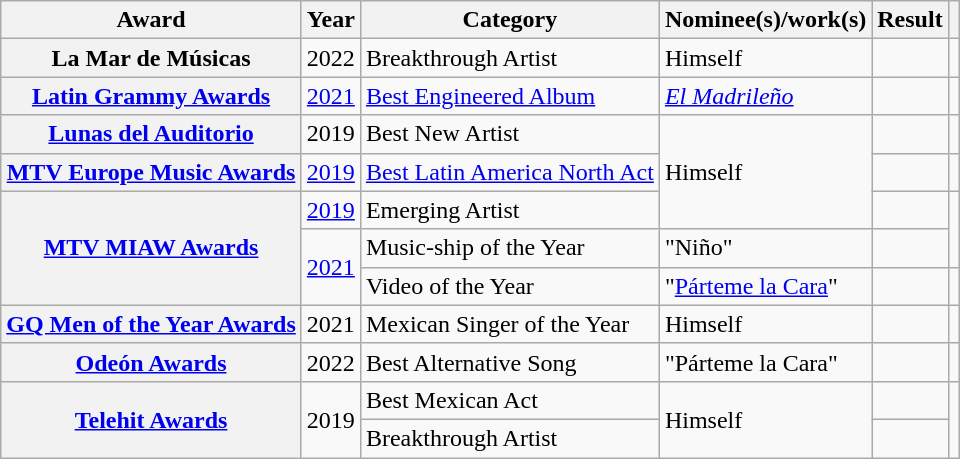<table class="wikitable sortable plainrowheaders">
<tr>
<th scope="col">Award</th>
<th scope="col">Year</th>
<th scope="col">Category</th>
<th scope="col">Nominee(s)/work(s)</th>
<th scope="col">Result</th>
<th scope="col" class="unsortable"></th>
</tr>
<tr>
<th scope="row">La Mar de Músicas</th>
<td style="text-align:center">2022</td>
<td>Breakthrough Artist</td>
<td>Himself</td>
<td></td>
<td style="text-align:center"></td>
</tr>
<tr>
<th scope="row"><a href='#'>Latin Grammy Awards</a></th>
<td style="text-align:center"><a href='#'>2021</a></td>
<td><a href='#'>Best Engineered Album</a></td>
<td><em><a href='#'>El Madrileño</a></em> </td>
<td></td>
<td style="text-align:center"></td>
</tr>
<tr>
<th scope="row"><a href='#'>Lunas del Auditorio</a></th>
<td style="text-align:center">2019</td>
<td>Best New Artist</td>
<td rowspan="3">Himself</td>
<td></td>
<td style="text-align:center;"></td>
</tr>
<tr>
<th scope="row"><a href='#'>MTV Europe Music Awards</a></th>
<td style="text-align:center"><a href='#'>2019</a></td>
<td><a href='#'>Best Latin America North Act</a></td>
<td></td>
<td style="text-align:center"></td>
</tr>
<tr>
<th rowspan="3" scope="row"><a href='#'>MTV MIAW Awards</a></th>
<td style="text-align:center"><a href='#'>2019</a></td>
<td>Emerging Artist</td>
<td></td>
<td rowspan="2" style="text-align:center"></td>
</tr>
<tr>
<td rowspan="2" style="text-align:center"><a href='#'>2021</a></td>
<td>Music-ship of the Year</td>
<td>"Niño"</td>
<td></td>
</tr>
<tr>
<td>Video of the Year</td>
<td>"<a href='#'>Párteme la Cara</a>"</td>
<td></td>
<td style="text-align:center"></td>
</tr>
<tr>
<th scope="row"><a href='#'>GQ Men of the Year Awards</a></th>
<td style="text-align:center">2021</td>
<td>Mexican Singer of the Year</td>
<td>Himself</td>
<td></td>
<td style="text-align:center"></td>
</tr>
<tr>
<th scope="row"><a href='#'>Odeón Awards</a></th>
<td style="text-align:center">2022</td>
<td>Best Alternative Song</td>
<td>"Párteme la Cara"</td>
<td></td>
<td style="text-align:center"></td>
</tr>
<tr>
<th rowspan="2" scope="row"><a href='#'>Telehit Awards</a></th>
<td rowspan="2" style="text-align:center">2019</td>
<td>Best Mexican Act</td>
<td rowspan="2">Himself</td>
<td></td>
<td rowspan="2" style="text-align:center"></td>
</tr>
<tr>
<td>Breakthrough Artist</td>
<td></td>
</tr>
</table>
